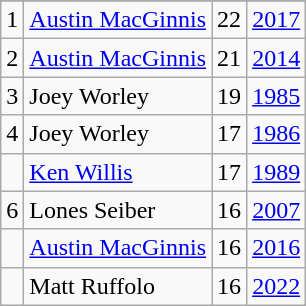<table class="wikitable">
<tr>
</tr>
<tr>
<td>1</td>
<td><a href='#'>Austin MacGinnis</a></td>
<td>22</td>
<td><a href='#'>2017</a></td>
</tr>
<tr>
<td>2</td>
<td><a href='#'>Austin MacGinnis</a></td>
<td>21</td>
<td><a href='#'>2014</a></td>
</tr>
<tr>
<td>3</td>
<td>Joey Worley</td>
<td>19</td>
<td><a href='#'>1985</a></td>
</tr>
<tr>
<td>4</td>
<td>Joey Worley</td>
<td>17</td>
<td><a href='#'>1986</a></td>
</tr>
<tr>
<td></td>
<td><a href='#'>Ken Willis</a></td>
<td>17</td>
<td><a href='#'>1989</a></td>
</tr>
<tr>
<td>6</td>
<td>Lones Seiber</td>
<td>16</td>
<td><a href='#'>2007</a></td>
</tr>
<tr>
<td></td>
<td><a href='#'>Austin MacGinnis</a></td>
<td>16</td>
<td><a href='#'>2016</a></td>
</tr>
<tr>
<td></td>
<td>Matt Ruffolo</td>
<td>16</td>
<td><a href='#'>2022</a></td>
</tr>
</table>
